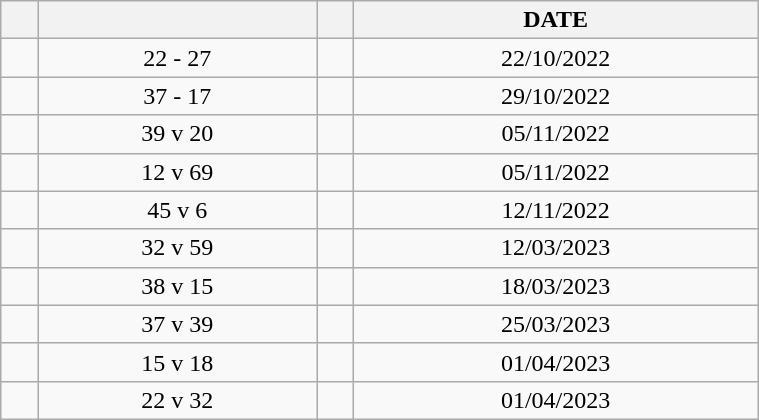<table class="wikitable" width="40%" style="text-align: center;">
<tr>
<th></th>
<th></th>
<th></th>
<th>DATE</th>
</tr>
<tr>
<td></td>
<td>22 - 27</td>
<td></td>
<td>22/10/2022</td>
</tr>
<tr>
<td></td>
<td>37 - 17</td>
<td></td>
<td>29/10/2022</td>
</tr>
<tr>
<td></td>
<td>39 v 20</td>
<td></td>
<td>05/11/2022</td>
</tr>
<tr>
<td></td>
<td>12 v 69</td>
<td></td>
<td>05/11/2022</td>
</tr>
<tr>
<td></td>
<td>45 v 6</td>
<td></td>
<td>12/11/2022</td>
</tr>
<tr>
<td></td>
<td>32 v 59</td>
<td></td>
<td>12/03/2023</td>
</tr>
<tr>
<td></td>
<td>38 v 15</td>
<td></td>
<td>18/03/2023</td>
</tr>
<tr>
<td></td>
<td>37 v 39</td>
<td></td>
<td>25/03/2023</td>
</tr>
<tr>
<td></td>
<td>15 v 18</td>
<td></td>
<td>01/04/2023</td>
</tr>
<tr>
<td></td>
<td>22 v 32</td>
<td></td>
<td>01/04/2023</td>
</tr>
</table>
